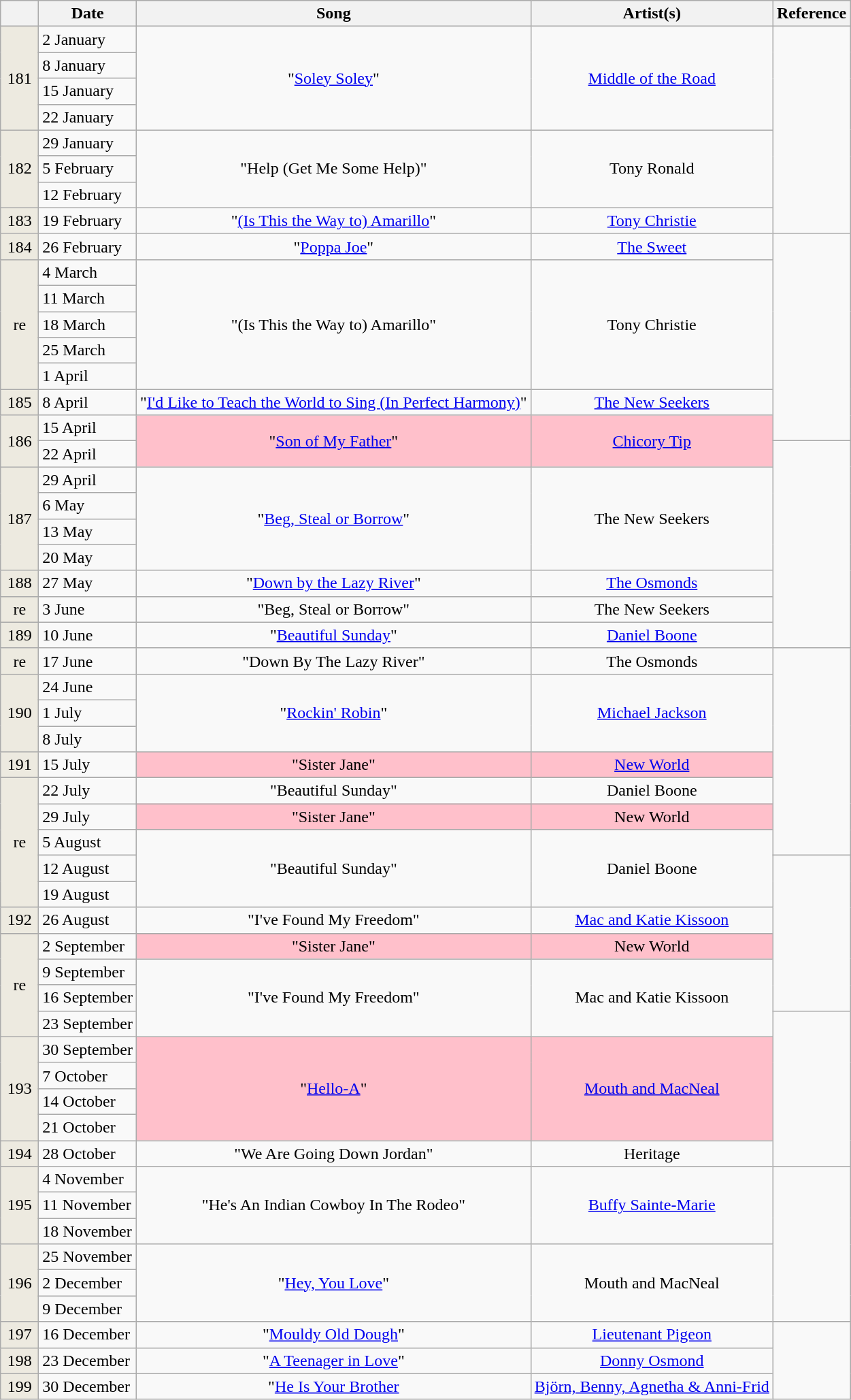<table class="wikitable">
<tr>
<th width="30"></th>
<th>Date</th>
<th>Song</th>
<th>Artist(s)</th>
<th>Reference</th>
</tr>
<tr>
<td rowspan="4" bgcolor="#EDEAE0" align="center">181</td>
<td>2 January</td>
<td rowspan="4" align="center">"<a href='#'>Soley Soley</a>"</td>
<td rowspan="4" align="center"><a href='#'>Middle of the Road</a></td>
<td rowspan="8" align="center"></td>
</tr>
<tr>
<td>8 January</td>
</tr>
<tr>
<td>15 January</td>
</tr>
<tr>
<td>22 January</td>
</tr>
<tr>
<td rowspan="3" bgcolor="#EDEAE0" align="center">182</td>
<td>29 January</td>
<td rowspan="3" align="center">"Help (Get Me Some Help)"</td>
<td rowspan="3" align="center">Tony Ronald</td>
</tr>
<tr>
<td>5 February</td>
</tr>
<tr>
<td>12 February</td>
</tr>
<tr>
<td bgcolor="#EDEAE0" align="center">183</td>
<td>19 February</td>
<td align="center">"<a href='#'>(Is This the Way to) Amarillo</a>"</td>
<td align="center"><a href='#'>Tony Christie</a></td>
</tr>
<tr>
<td bgcolor="#EDEAE0" align="center">184</td>
<td>26 February</td>
<td align="center">"<a href='#'>Poppa Joe</a>"</td>
<td align="center"><a href='#'>The Sweet</a></td>
<td rowspan="8" align="center"></td>
</tr>
<tr>
<td rowspan="5" bgcolor="#EDEAE0" align="center">re</td>
<td>4 March</td>
<td rowspan="5" align="center">"(Is This the Way to) Amarillo"</td>
<td rowspan="5" align="center">Tony Christie</td>
</tr>
<tr>
<td>11 March</td>
</tr>
<tr>
<td>18 March</td>
</tr>
<tr>
<td>25 March</td>
</tr>
<tr>
<td>1 April</td>
</tr>
<tr>
<td bgcolor="#EDEAE0" align="center">185</td>
<td>8 April</td>
<td align="center">"<a href='#'>I'd Like to Teach the World to Sing (In Perfect Harmony)</a>"</td>
<td align="center"><a href='#'>The New Seekers</a></td>
</tr>
<tr>
<td rowspan="2" bgcolor="#EDEAE0" align="center">186</td>
<td>15 April</td>
<td rowspan="2" align="center" bgcolor="pink">"<a href='#'>Son of My Father</a>"</td>
<td rowspan="2" align="center" bgcolor="pink"><a href='#'>Chicory Tip</a></td>
</tr>
<tr>
<td>22 April</td>
<td rowspan="8" align="center"></td>
</tr>
<tr>
<td rowspan="4" bgcolor="#EDEAE0" align="center">187</td>
<td>29 April</td>
<td rowspan="4" align="center">"<a href='#'>Beg, Steal or Borrow</a>"</td>
<td rowspan="4" align="center">The New Seekers</td>
</tr>
<tr>
<td>6 May</td>
</tr>
<tr>
<td>13 May</td>
</tr>
<tr>
<td>20 May</td>
</tr>
<tr>
<td bgcolor="#EDEAE0" align="center">188</td>
<td>27 May</td>
<td align="center">"<a href='#'>Down by the Lazy River</a>"</td>
<td align="center"><a href='#'>The Osmonds</a></td>
</tr>
<tr>
<td bgcolor="#EDEAE0" align="center">re</td>
<td>3 June</td>
<td align="center">"Beg, Steal or Borrow"</td>
<td align="center">The New Seekers</td>
</tr>
<tr>
<td bgcolor="#EDEAE0" align="center">189</td>
<td>10 June</td>
<td align="center">"<a href='#'>Beautiful Sunday</a>"</td>
<td align="center"><a href='#'>Daniel Boone</a></td>
</tr>
<tr>
<td bgcolor="#EDEAE0" align="center">re</td>
<td>17 June</td>
<td align="center">"Down By The Lazy River"</td>
<td align="center">The Osmonds</td>
<td rowspan="8" align="center"></td>
</tr>
<tr>
<td rowspan="3" bgcolor="#EDEAE0" align="center">190</td>
<td>24 June</td>
<td rowspan="3" align="center">"<a href='#'>Rockin' Robin</a>"</td>
<td rowspan="3" align="center"><a href='#'>Michael Jackson</a></td>
</tr>
<tr>
<td>1 July</td>
</tr>
<tr>
<td>8 July</td>
</tr>
<tr>
<td bgcolor="#EDEAE0" align="center">191</td>
<td>15 July</td>
<td align="center" bgcolor="pink">"Sister Jane"</td>
<td align="center" bgcolor="pink"><a href='#'>New World</a></td>
</tr>
<tr>
<td rowspan="5" bgcolor="#EDEAE0" align="center">re</td>
<td>22 July</td>
<td align="center">"Beautiful Sunday"</td>
<td align="center">Daniel Boone</td>
</tr>
<tr>
<td>29 July</td>
<td align="center" bgcolor="pink">"Sister Jane"</td>
<td align="center" bgcolor="pink">New World</td>
</tr>
<tr>
<td>5 August</td>
<td rowspan="3" align="center">"Beautiful Sunday"</td>
<td rowspan="3" align="center">Daniel Boone</td>
</tr>
<tr>
<td>12 August</td>
<td rowspan="6" align="center"></td>
</tr>
<tr>
<td>19 August</td>
</tr>
<tr>
<td bgcolor="#EDEAE0" align="center">192</td>
<td>26 August</td>
<td align="center">"I've Found My Freedom"</td>
<td align="center"><a href='#'>Mac and Katie Kissoon</a></td>
</tr>
<tr>
<td rowspan="4" bgcolor="#EDEAE0" align="center">re</td>
<td>2 September</td>
<td align="center" bgcolor="pink">"Sister Jane"</td>
<td align="center" bgcolor="pink">New World</td>
</tr>
<tr>
<td>9 September</td>
<td rowspan="3" align="center">"I've Found My Freedom"</td>
<td rowspan="3" align="center">Mac and Katie Kissoon</td>
</tr>
<tr>
<td>16 September</td>
</tr>
<tr>
<td>23 September</td>
<td rowspan="6" align="center"></td>
</tr>
<tr>
<td rowspan="4" bgcolor="#EDEAE0" align="center">193</td>
<td>30 September</td>
<td rowspan="4" align="center" bgcolor="pink">"<a href='#'>Hello-A</a>"</td>
<td rowspan="4" align="center" bgcolor="pink"><a href='#'>Mouth and MacNeal</a></td>
</tr>
<tr>
<td>7 October</td>
</tr>
<tr>
<td>14 October</td>
</tr>
<tr>
<td>21 October</td>
</tr>
<tr>
<td bgcolor="#EDEAE0" align="center">194</td>
<td>28 October</td>
<td align="center">"We Are Going Down Jordan"</td>
<td align="center">Heritage</td>
</tr>
<tr>
<td rowspan="3" bgcolor="#EDEAE0" align="center">195</td>
<td>4 November</td>
<td rowspan="3" align="center">"He's An Indian Cowboy In The Rodeo"</td>
<td rowspan="3" align="center"><a href='#'>Buffy Sainte-Marie</a></td>
<td rowspan="6" align="center"></td>
</tr>
<tr>
<td>11 November</td>
</tr>
<tr>
<td>18 November</td>
</tr>
<tr>
<td rowspan="3" bgcolor="#EDEAE0" align="center">196</td>
<td>25 November</td>
<td rowspan="3" align="center">"<a href='#'>Hey, You Love</a>"</td>
<td rowspan="3" align="center">Mouth and MacNeal</td>
</tr>
<tr>
<td>2 December</td>
</tr>
<tr>
<td>9 December</td>
</tr>
<tr>
<td bgcolor="#EDEAE0" align="center">197</td>
<td>16 December</td>
<td align="center">"<a href='#'>Mouldy Old Dough</a>"</td>
<td align="center"><a href='#'>Lieutenant Pigeon</a></td>
<td rowspan="3" align="center"></td>
</tr>
<tr>
<td bgcolor="#EDEAE0" align="center">198</td>
<td>23 December</td>
<td align="center">"<a href='#'>A Teenager in Love</a>"</td>
<td align="center"><a href='#'>Donny Osmond</a></td>
</tr>
<tr>
<td bgcolor="#EDEAE0" align="center">199</td>
<td>30 December</td>
<td align="center">"<a href='#'>He Is Your Brother</a></td>
<td align="center"><a href='#'>Björn, Benny, Agnetha & Anni-Frid</a></td>
</tr>
</table>
